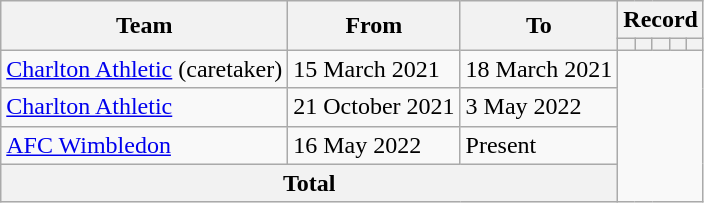<table class=wikitable style=text-align:center>
<tr>
<th rowspan=2>Team</th>
<th rowspan=2>From</th>
<th rowspan=2>To</th>
<th colspan=5>Record</th>
</tr>
<tr>
<th></th>
<th></th>
<th></th>
<th></th>
<th></th>
</tr>
<tr>
<td align=left><a href='#'>Charlton Athletic</a> (caretaker)</td>
<td align=left>15 March 2021</td>
<td align=left>18 March 2021<br></td>
</tr>
<tr>
<td align=left><a href='#'>Charlton Athletic</a></td>
<td align=left>21 October 2021</td>
<td align=left>3 May 2022<br></td>
</tr>
<tr>
<td align=left><a href='#'>AFC Wimbledon</a></td>
<td align=left>16 May 2022</td>
<td align=left>Present<br></td>
</tr>
<tr>
<th colspan=3>Total<br></th>
</tr>
</table>
